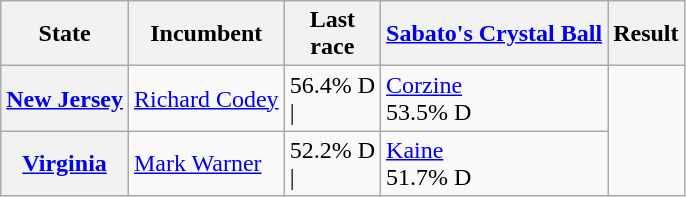<table class="wikitable sortable">
<tr>
<th>State</th>
<th>Incumbent</th>
<th>Last<br>race</th>
<th scope="col"><a href='#'>Sabato's Crystal Ball</a><br></th>
<th>Result</th>
</tr>
<tr>
<th><a href='#'>New Jersey</a></th>
<td><a href='#'>Richard Codey</a> </td>
<td>56.4% D<br>|</td>
<td><a href='#'>Corzine</a><br>53.5% D</td>
</tr>
<tr>
<th><a href='#'>Virginia</a></th>
<td><a href='#'>Mark Warner</a> </td>
<td>52.2% D<br>|</td>
<td><a href='#'>Kaine</a><br> 51.7% D</td>
</tr>
</table>
